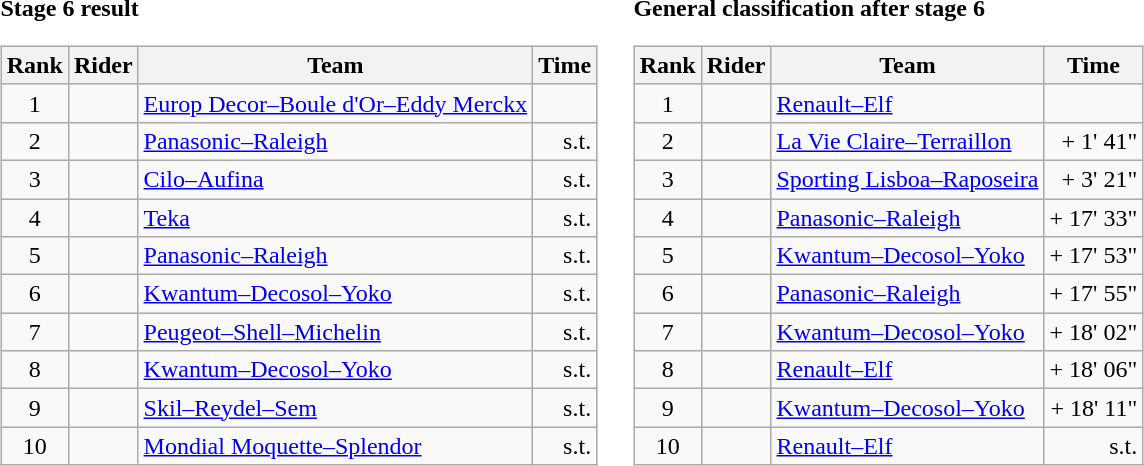<table>
<tr>
<td><strong>Stage 6 result</strong><br><table class="wikitable">
<tr>
<th scope="col">Rank</th>
<th scope="col">Rider</th>
<th scope="col">Team</th>
<th scope="col">Time</th>
</tr>
<tr>
<td style="text-align:center;">1</td>
<td></td>
<td><a href='#'>Europ Decor–Boule d'Or–Eddy Merckx</a></td>
<td style="text-align:right;"></td>
</tr>
<tr>
<td style="text-align:center;">2</td>
<td></td>
<td><a href='#'>Panasonic–Raleigh</a></td>
<td style="text-align:right;">s.t.</td>
</tr>
<tr>
<td style="text-align:center;">3</td>
<td></td>
<td><a href='#'>Cilo–Aufina</a></td>
<td style="text-align:right;">s.t.</td>
</tr>
<tr>
<td style="text-align:center;">4</td>
<td></td>
<td><a href='#'>Teka</a></td>
<td style="text-align:right;">s.t.</td>
</tr>
<tr>
<td style="text-align:center;">5</td>
<td></td>
<td><a href='#'>Panasonic–Raleigh</a></td>
<td style="text-align:right;">s.t.</td>
</tr>
<tr>
<td style="text-align:center;">6</td>
<td></td>
<td><a href='#'>Kwantum–Decosol–Yoko</a></td>
<td style="text-align:right;">s.t.</td>
</tr>
<tr>
<td style="text-align:center;">7</td>
<td></td>
<td><a href='#'>Peugeot–Shell–Michelin</a></td>
<td style="text-align:right;">s.t.</td>
</tr>
<tr>
<td style="text-align:center;">8</td>
<td></td>
<td><a href='#'>Kwantum–Decosol–Yoko</a></td>
<td style="text-align:right;">s.t.</td>
</tr>
<tr>
<td style="text-align:center;">9</td>
<td></td>
<td><a href='#'>Skil–Reydel–Sem</a></td>
<td style="text-align:right;">s.t.</td>
</tr>
<tr>
<td style="text-align:center;">10</td>
<td></td>
<td><a href='#'>Mondial Moquette–Splendor</a></td>
<td style="text-align:right;">s.t.</td>
</tr>
</table>
</td>
<td></td>
<td><strong>General classification after stage 6</strong><br><table class="wikitable">
<tr>
<th scope="col">Rank</th>
<th scope="col">Rider</th>
<th scope="col">Team</th>
<th scope="col">Time</th>
</tr>
<tr>
<td style="text-align:center;">1</td>
<td> </td>
<td><a href='#'>Renault–Elf</a></td>
<td style="text-align:right;"></td>
</tr>
<tr>
<td style="text-align:center;">2</td>
<td></td>
<td><a href='#'>La Vie Claire–Terraillon</a></td>
<td style="text-align:right;">+ 1' 41"</td>
</tr>
<tr>
<td style="text-align:center;">3</td>
<td></td>
<td><a href='#'>Sporting Lisboa–Raposeira</a></td>
<td style="text-align:right;">+ 3' 21"</td>
</tr>
<tr>
<td style="text-align:center;">4</td>
<td></td>
<td><a href='#'>Panasonic–Raleigh</a></td>
<td style="text-align:right;">+ 17' 33"</td>
</tr>
<tr>
<td style="text-align:center;">5</td>
<td></td>
<td><a href='#'>Kwantum–Decosol–Yoko</a></td>
<td style="text-align:right;">+ 17' 53"</td>
</tr>
<tr>
<td style="text-align:center;">6</td>
<td></td>
<td><a href='#'>Panasonic–Raleigh</a></td>
<td style="text-align:right;">+ 17' 55"</td>
</tr>
<tr>
<td style="text-align:center;">7</td>
<td></td>
<td><a href='#'>Kwantum–Decosol–Yoko</a></td>
<td style="text-align:right;">+ 18' 02"</td>
</tr>
<tr>
<td style="text-align:center;">8</td>
<td></td>
<td><a href='#'>Renault–Elf</a></td>
<td style="text-align:right;">+ 18' 06"</td>
</tr>
<tr>
<td style="text-align:center;">9</td>
<td></td>
<td><a href='#'>Kwantum–Decosol–Yoko</a></td>
<td style="text-align:right;">+ 18' 11"</td>
</tr>
<tr>
<td style="text-align:center;">10</td>
<td></td>
<td><a href='#'>Renault–Elf</a></td>
<td style="text-align:right;">s.t.</td>
</tr>
</table>
</td>
</tr>
</table>
